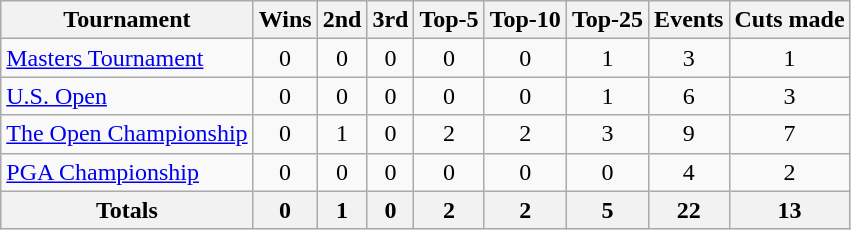<table class=wikitable style=text-align:center>
<tr>
<th>Tournament</th>
<th>Wins</th>
<th>2nd</th>
<th>3rd</th>
<th>Top-5</th>
<th>Top-10</th>
<th>Top-25</th>
<th>Events</th>
<th>Cuts made</th>
</tr>
<tr>
<td align=left><a href='#'>Masters Tournament</a></td>
<td>0</td>
<td>0</td>
<td>0</td>
<td>0</td>
<td>0</td>
<td>1</td>
<td>3</td>
<td>1</td>
</tr>
<tr>
<td align=left><a href='#'>U.S. Open</a></td>
<td>0</td>
<td>0</td>
<td>0</td>
<td>0</td>
<td>0</td>
<td>1</td>
<td>6</td>
<td>3</td>
</tr>
<tr>
<td align=left><a href='#'>The Open Championship</a></td>
<td>0</td>
<td>1</td>
<td>0</td>
<td>2</td>
<td>2</td>
<td>3</td>
<td>9</td>
<td>7</td>
</tr>
<tr>
<td align=left><a href='#'>PGA Championship</a></td>
<td>0</td>
<td>0</td>
<td>0</td>
<td>0</td>
<td>0</td>
<td>0</td>
<td>4</td>
<td>2</td>
</tr>
<tr>
<th>Totals</th>
<th>0</th>
<th>1</th>
<th>0</th>
<th>2</th>
<th>2</th>
<th>5</th>
<th>22</th>
<th>13</th>
</tr>
</table>
